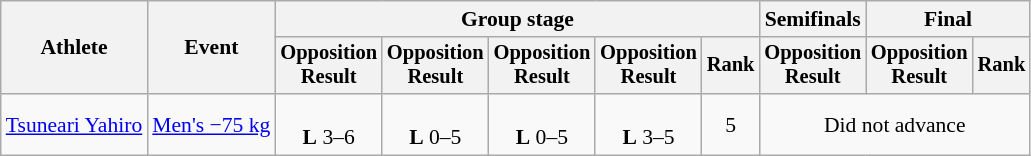<table class="wikitable" style="font-size:90%;">
<tr>
<th rowspan=2>Athlete</th>
<th rowspan=2>Event</th>
<th colspan=5>Group stage</th>
<th>Semifinals</th>
<th colspan=2>Final</th>
</tr>
<tr style="font-size:95%">
<th>Opposition<br>Result</th>
<th>Opposition<br>Result</th>
<th>Opposition<br>Result</th>
<th>Opposition<br>Result</th>
<th>Rank</th>
<th>Opposition<br>Result</th>
<th>Opposition<br>Result</th>
<th>Rank</th>
</tr>
<tr align=center>
<td align=left><a href='#'>Tsuneari Yahiro</a></td>
<td align=left><a href='#'>Men's −75 kg</a></td>
<td><br><strong>L</strong> 3–6</td>
<td><br><strong>L</strong> 0–5</td>
<td><br><strong>L</strong> 0–5</td>
<td><br><strong>L</strong> 3–5</td>
<td>5</td>
<td colspan=3>Did not advance</td>
</tr>
</table>
